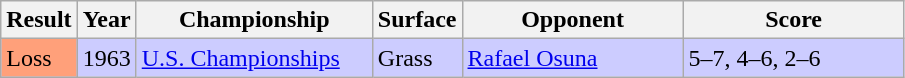<table class="sortable wikitable">
<tr>
<th style="width:40px">Result</th>
<th style="width:30px">Year</th>
<th style="width:150px">Championship</th>
<th style="width:50px">Surface</th>
<th style="width:140px">Opponent</th>
<th style="width:140px" class="unsortable">Score</th>
</tr>
<tr style="background:#ccf;">
<td style="background:#ffa07a;">Loss</td>
<td>1963</td>
<td><a href='#'>U.S. Championships</a></td>
<td>Grass</td>
<td> <a href='#'>Rafael Osuna</a></td>
<td>5–7, 4–6, 2–6</td>
</tr>
</table>
